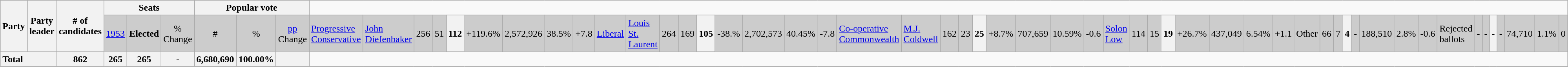<table class="wikitable" style="border-collapse:collapse border-color:#444;">
<tr style="background:#ccc;">
<th rowspan=2 colspan=2>Party</th>
<th rowspan=2>Party leader</th>
<th rowspan=2># of<br>candidates</th>
<th colspan=3>Seats</th>
<th colspan=3>Popular vote</th>
</tr>
<tr style="background:#ccc;">
<td style="text-align:center;"><a href='#'>1953</a></td>
<td style="text-align:center;"><strong>Elected</strong></td>
<td style="text-align:center;">% Change</td>
<td style="text-align:center;">#</td>
<td style="text-align:center;">%</td>
<td style="text-align:center;"><a href='#'>pp</a> Change<br></td>
<td><a href='#'>Progressive Conservative</a></td>
<td><a href='#'>John Diefenbaker</a></td>
<td align="right">256</td>
<td align="right">51</td>
<th align="right">112</th>
<td align="right">+119.6%</td>
<td align="right">2,572,926</td>
<td align="right">38.5%</td>
<td align="right">+7.8<br></td>
<td><a href='#'>Liberal</a></td>
<td><a href='#'>Louis St. Laurent</a></td>
<td align="right">264</td>
<td align="right">169</td>
<th align="right">105</th>
<td align="right">-38.%</td>
<td align="right">2,702,573</td>
<td align="right">40.45%</td>
<td align="right">-7.8<br></td>
<td><a href='#'>Co-operative Commonwealth</a></td>
<td><a href='#'>M.J. Coldwell</a></td>
<td align="right">162</td>
<td align="right">23</td>
<th align="right">25</th>
<td align="right">+8.7%</td>
<td align="right">707,659</td>
<td align="right">10.59%</td>
<td align="right">-0.6<br></td>
<td><a href='#'>Solon Low</a></td>
<td align="right">114</td>
<td align="right">15</td>
<th align="right">19</th>
<td align="right">+26.7%</td>
<td align="right">437,049</td>
<td align="right">6.54%</td>
<td align="right">+1.1<br></td>
<td colspan=2>Other</td>
<td align="right">66</td>
<td align="right">7</td>
<th align="right">4</th>
<td align="right">-</td>
<td align="right">188,510</td>
<td align="right">2.8%</td>
<td align="right">-0.6<br></td>
<td colspan=2>Rejected ballots</td>
<td align="right">-</td>
<td align="right">-</td>
<th align="right">-</th>
<td align="right">-</td>
<td align="right">74,710</td>
<td align="right">1.1%</td>
<td align="right">0</td>
</tr>
<tr>
<th style="text-align:left;" colspan=3>Total</th>
<th align=right>862</th>
<th align=right>265</th>
<th align=right>265</th>
<th align=right>-</th>
<th align=right>6,680,690</th>
<th align=right>100.00%</th>
<th> </th>
</tr>
</table>
